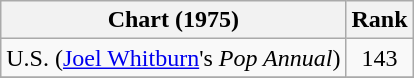<table class="wikitable">
<tr>
<th align="left">Chart (1975)</th>
<th style="text-align:center;">Rank</th>
</tr>
<tr>
<td>U.S. (<a href='#'>Joel Whitburn</a>'s <em>Pop Annual</em>)</td>
<td style="text-align:center;">143</td>
</tr>
<tr>
</tr>
</table>
